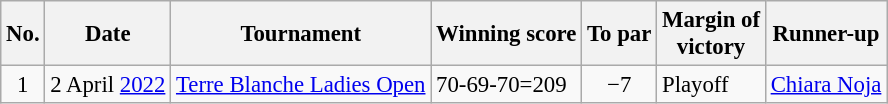<table class="wikitable " style="font-size:95%;">
<tr>
<th>No.</th>
<th>Date</th>
<th>Tournament</th>
<th>Winning score</th>
<th>To par</th>
<th>Margin of<br>victory</th>
<th>Runner-up</th>
</tr>
<tr>
<td align=center>1</td>
<td align=right>2 April <a href='#'>2022</a></td>
<td><a href='#'>Terre Blanche Ladies Open</a></td>
<td>70-69-70=209</td>
<td align=center>−7</td>
<td>Playoff</td>
<td> <a href='#'>Chiara Noja</a></td>
</tr>
</table>
